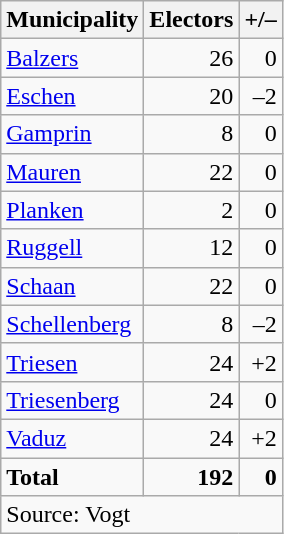<table class="wikitable">
<tr>
<th>Municipality</th>
<th>Electors</th>
<th>+/–</th>
</tr>
<tr>
<td><a href='#'>Balzers</a></td>
<td style="text-align: right;">26</td>
<td align="right">0</td>
</tr>
<tr>
<td><a href='#'>Eschen</a></td>
<td style="text-align: right;">20</td>
<td align="right">–2</td>
</tr>
<tr>
<td><a href='#'>Gamprin</a></td>
<td style="text-align: right;">8</td>
<td align="right">0</td>
</tr>
<tr>
<td><a href='#'>Mauren</a></td>
<td style="text-align: right;">22</td>
<td align="right">0</td>
</tr>
<tr>
<td><a href='#'>Planken</a></td>
<td style="text-align: right;">2</td>
<td align="right">0</td>
</tr>
<tr>
<td><a href='#'>Ruggell</a></td>
<td style="text-align: right;">12</td>
<td align="right">0</td>
</tr>
<tr>
<td><a href='#'>Schaan</a></td>
<td style="text-align: right;">22</td>
<td align="right">0</td>
</tr>
<tr>
<td><a href='#'>Schellenberg</a></td>
<td style="text-align: right;">8</td>
<td align="right">–2</td>
</tr>
<tr>
<td><a href='#'>Triesen</a></td>
<td style="text-align: right;">24</td>
<td align="right">+2</td>
</tr>
<tr>
<td><a href='#'>Triesenberg</a></td>
<td style="text-align: right;">24</td>
<td align="right">0</td>
</tr>
<tr>
<td><a href='#'>Vaduz</a></td>
<td style="text-align: right;">24</td>
<td align="right">+2</td>
</tr>
<tr>
<td><strong>Total</strong></td>
<td align="right"><strong>192</strong></td>
<td align="right"><strong>0</strong></td>
</tr>
<tr>
<td colspan="3">Source: Vogt</td>
</tr>
</table>
